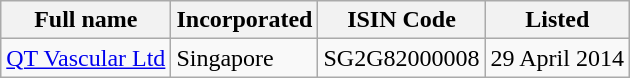<table class="wikitable">
<tr>
<th>Full name</th>
<th>Incorporated</th>
<th>ISIN Code</th>
<th>Listed</th>
</tr>
<tr>
<td><a href='#'>QT Vascular Ltd</a></td>
<td>Singapore</td>
<td>SG2G82000008</td>
<td>29 April 2014</td>
</tr>
</table>
